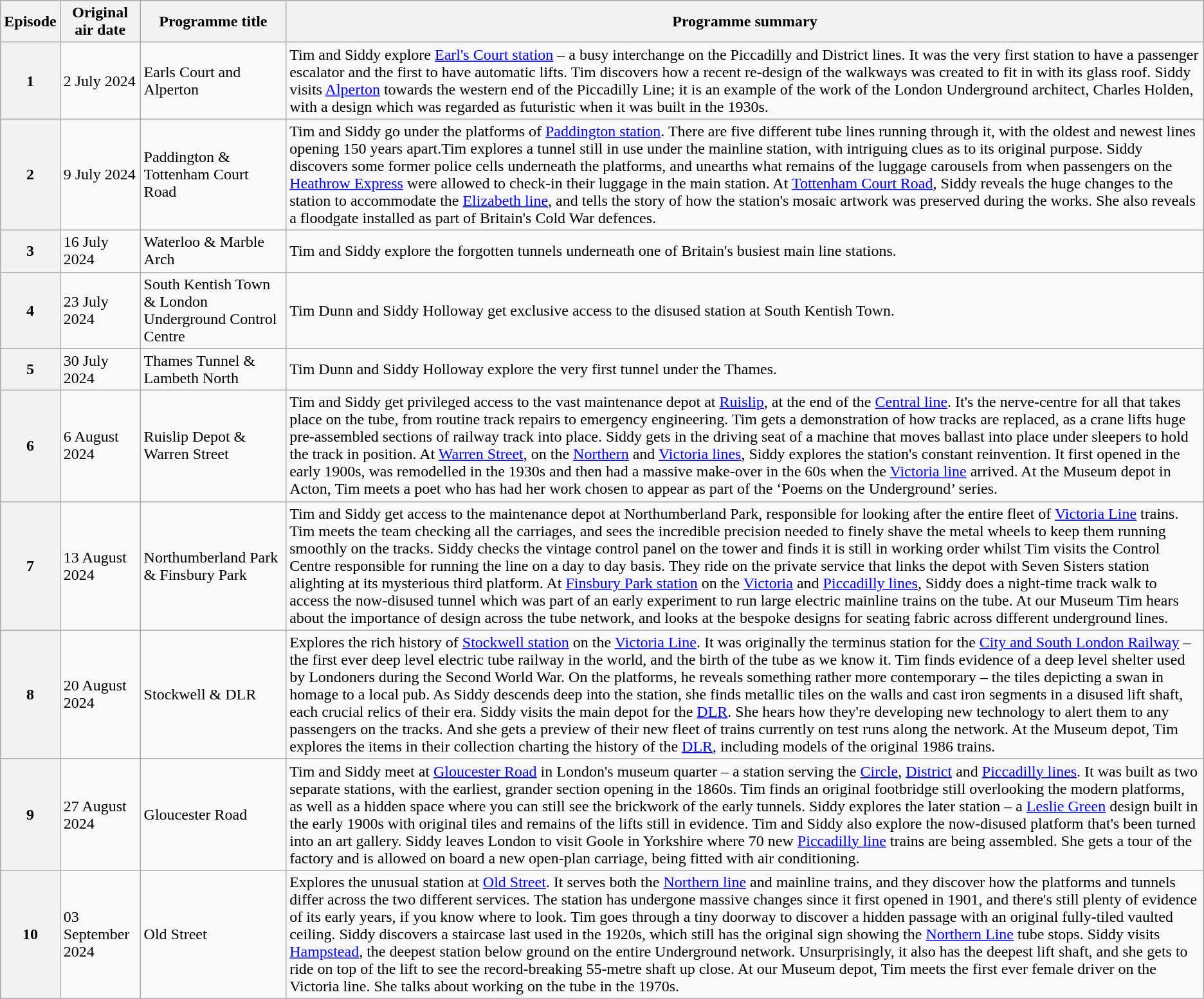<table class="wikitable">
<tr>
<th>Episode</th>
<th>Original air date</th>
<th>Programme title</th>
<th>Programme summary</th>
</tr>
<tr>
<th>1</th>
<td>2 July 2024</td>
<td>Earls Court and Alperton</td>
<td>Tim and Siddy explore <a href='#'>Earl's Court station</a> – a busy interchange on the Piccadilly and District lines. It was the very first station to have a passenger escalator and the first to have automatic lifts. Tim discovers how a recent re-design of the walkways was created to fit in with its glass roof. Siddy visits <a href='#'>Alperton</a> towards the western end of the Piccadilly Line; it is an example of the work of the London Underground architect, Charles Holden, with a design which was regarded as futuristic when it was built in the 1930s.</td>
</tr>
<tr>
<th>2</th>
<td>9 July 2024</td>
<td>Paddington & Tottenham Court Road</td>
<td>Tim and Siddy go under the platforms of <a href='#'>Paddington station</a>. There are five different tube lines running through it, with the oldest and newest lines opening 150 years apart.Tim explores a tunnel still in use under the mainline station, with intriguing clues as to its original purpose. Siddy discovers some former police cells underneath the platforms, and unearths what remains of the luggage carousels from when passengers on the <a href='#'>Heathrow Express</a> were allowed to check-in their luggage in the main station. At <a href='#'>Tottenham Court Road</a>, Siddy reveals the huge changes to the station to accommodate the <a href='#'>Elizabeth line</a>, and tells the story of how the station's mosaic artwork was preserved during the works. She also reveals a floodgate installed as part of Britain's Cold War defences.</td>
</tr>
<tr>
<th>3</th>
<td>16 July 2024</td>
<td>Waterloo & Marble Arch</td>
<td>Tim and Siddy explore the forgotten tunnels underneath one of Britain's busiest main line stations.</td>
</tr>
<tr>
<th>4</th>
<td>23 July 2024</td>
<td>South Kentish Town & London Underground Control Centre</td>
<td>Tim Dunn and Siddy Holloway get exclusive access to the disused station at South Kentish Town.</td>
</tr>
<tr>
<th>5</th>
<td>30 July 2024</td>
<td>Thames Tunnel & Lambeth North</td>
<td>Tim Dunn and Siddy Holloway explore the very first tunnel under the Thames.</td>
</tr>
<tr>
<th>6</th>
<td>6 August 2024</td>
<td>Ruislip Depot & Warren Street</td>
<td>Tim and Siddy get privileged access to the vast maintenance depot at <a href='#'>Ruislip</a>, at the end of the <a href='#'>Central line</a>. It's the nerve-centre for all that takes place on the tube, from routine track repairs to emergency engineering. Tim gets a demonstration of how tracks are replaced, as a crane lifts huge pre-assembled sections of railway track into place. Siddy gets in the driving seat of a machine that moves ballast into place under sleepers to hold the track in position. At <a href='#'>Warren Street</a>, on the <a href='#'>Northern</a> and <a href='#'>Victoria lines</a>, Siddy explores the station's constant reinvention. It first opened in the early 1900s, was remodelled in the 1930s and then had a massive make-over in the 60s when the <a href='#'>Victoria line</a> arrived. At the Museum depot in Acton, Tim meets a poet who has had her work chosen to appear as part of the ‘Poems on the Underground’ series.</td>
</tr>
<tr>
<th>7</th>
<td>13 August 2024</td>
<td>Northumberland Park & Finsbury Park</td>
<td>Tim and Siddy get access to the maintenance depot at Northumberland Park, responsible for looking after the entire fleet of <a href='#'>Victoria Line</a> trains. Tim meets the team checking all the carriages, and sees the incredible precision needed to finely shave the metal wheels to keep them running smoothly on the tracks. Siddy checks the vintage control panel on the tower and finds it is still in working order whilst Tim visits the Control Centre responsible for running the line on a day to day basis. They ride on the private service that links the depot with Seven Sisters station alighting at its mysterious third platform. At <a href='#'>Finsbury Park station</a> on the <a href='#'>Victoria</a> and <a href='#'>Piccadilly lines</a>, Siddy does a night-time track walk to access the now-disused tunnel which was part of an early experiment to run large electric mainline trains on the tube. At our Museum Tim hears about the importance of design across the tube network, and looks at the bespoke designs for seating fabric across different underground lines.</td>
</tr>
<tr>
<th>8</th>
<td>20 August 2024</td>
<td>Stockwell & DLR</td>
<td>Explores the rich history of <a href='#'>Stockwell station</a> on the <a href='#'>Victoria Line</a>. It was originally the terminus station for the <a href='#'>City and South London Railway</a> – the first ever deep level electric tube railway in the world, and the birth of the tube as we know it. Tim finds evidence of a deep level shelter used by Londoners during the Second World War. On the platforms, he reveals something rather more contemporary – the tiles depicting a swan in homage to a local pub. As Siddy descends deep into the station, she finds metallic tiles on the walls and cast iron segments in a disused lift shaft, each crucial relics of their era. Siddy visits the main depot for the <a href='#'>DLR</a>. She hears how they're developing new technology to alert them to any passengers on the tracks. And she gets a preview of their new fleet of trains currently on test runs along the network. At the Museum depot, Tim explores the items in their collection charting the history of the <a href='#'>DLR</a>, including models of the original 1986 trains.</td>
</tr>
<tr>
<th>9</th>
<td>27 August 2024</td>
<td>Gloucester Road</td>
<td>Tim and Siddy meet at <a href='#'>Gloucester Road</a> in London's museum quarter – a station serving the <a href='#'>Circle</a>, <a href='#'>District</a> and <a href='#'>Piccadilly lines</a>. It was built as two separate stations, with the earliest, grander section opening in the 1860s. Tim finds an original footbridge still overlooking the modern platforms, as well as a hidden space where you can still see the brickwork of the early tunnels. Siddy explores the later station – a <a href='#'>Leslie Green</a> design built in the early 1900s with original tiles and remains of the lifts still in evidence. Tim and Siddy also explore the now-disused platform that's been turned into an art gallery. Siddy leaves London to visit Goole in Yorkshire where 70 new <a href='#'>Piccadilly line</a> trains are being assembled. She gets a tour of the factory and is allowed on board a new open-plan carriage, being fitted with air conditioning.</td>
</tr>
<tr>
<th>10</th>
<td>03 September 2024</td>
<td>Old Street</td>
<td>Explores the unusual station at <a href='#'>Old Street</a>. It serves both the <a href='#'>Northern line</a> and mainline trains, and they discover how the platforms and tunnels differ across the two different services. The station has undergone massive changes since it first opened in 1901, and there's still plenty of evidence of its early years, if you know where to look. Tim goes through a tiny doorway to discover a hidden passage with an original fully-tiled vaulted ceiling. Siddy discovers a staircase last used in the 1920s, which still has the original sign showing the <a href='#'>Northern Line</a> tube stops. Siddy visits <a href='#'>Hampstead</a>, the deepest station below ground on the entire Underground network. Unsurprisingly, it also has the deepest lift shaft, and she gets to ride on top of the lift to see the record-breaking 55-metre shaft up close. At our Museum depot, Tim meets the first ever female driver on the Victoria line. She talks about working on the tube in the 1970s.</td>
</tr>
</table>
